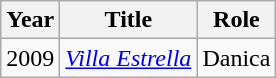<table class="wikitable sortable">
<tr>
<th>Year</th>
<th>Title</th>
<th>Role</th>
</tr>
<tr>
<td>2009</td>
<td><em><a href='#'>Villa Estrella</a></em></td>
<td>Danica</td>
</tr>
</table>
